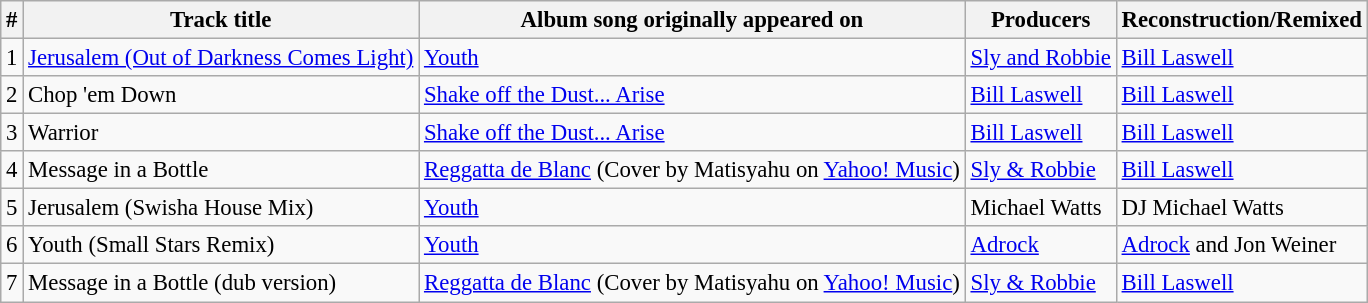<table class="wikitable" style="font-size:95%;">
<tr>
<th>#</th>
<th>Track title</th>
<th>Album song originally appeared on</th>
<th>Producers</th>
<th>Reconstruction/Remixed</th>
</tr>
<tr>
<td>1</td>
<td><a href='#'>Jerusalem (Out of Darkness Comes Light)</a></td>
<td><a href='#'>Youth</a></td>
<td><a href='#'>Sly and Robbie</a></td>
<td><a href='#'>Bill Laswell</a></td>
</tr>
<tr>
<td>2</td>
<td>Chop 'em Down</td>
<td><a href='#'>Shake off the Dust... Arise</a></td>
<td><a href='#'>Bill Laswell</a></td>
<td><a href='#'>Bill Laswell</a></td>
</tr>
<tr Matt>
<td>3</td>
<td>Warrior</td>
<td><a href='#'>Shake off the Dust... Arise</a></td>
<td><a href='#'>Bill Laswell</a></td>
<td><a href='#'>Bill Laswell</a></td>
</tr>
<tr>
<td>4</td>
<td>Message in a Bottle</td>
<td><a href='#'>Reggatta de Blanc</a> (Cover by Matisyahu on <a href='#'>Yahoo! Music</a>)</td>
<td><a href='#'>Sly & Robbie</a></td>
<td><a href='#'>Bill Laswell</a></td>
</tr>
<tr>
<td>5</td>
<td>Jerusalem (Swisha House Mix)</td>
<td><a href='#'>Youth</a></td>
<td>Michael Watts</td>
<td>DJ Michael Watts</td>
</tr>
<tr>
<td>6</td>
<td>Youth (Small Stars Remix)</td>
<td><a href='#'>Youth</a></td>
<td><a href='#'>Adrock</a></td>
<td><a href='#'>Adrock</a> and Jon Weiner</td>
</tr>
<tr>
<td>7</td>
<td>Message in a Bottle (dub version)</td>
<td><a href='#'>Reggatta de Blanc</a> (Cover by Matisyahu on <a href='#'>Yahoo! Music</a>)</td>
<td><a href='#'>Sly & Robbie</a></td>
<td><a href='#'>Bill Laswell</a></td>
</tr>
</table>
